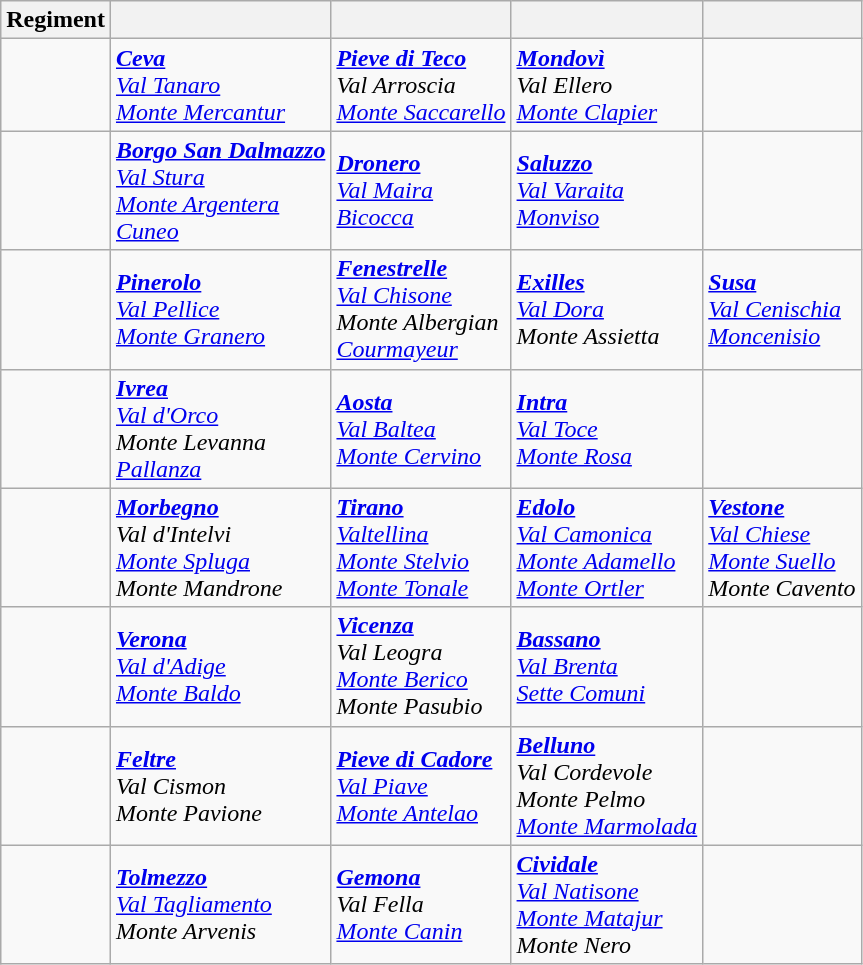<table class="wikitable sortable">
<tr class="hintergrundfarbe6">
<th class="unsortable">Regiment</th>
<th></th>
<th></th>
<th></th>
<th></th>
</tr>
<tr>
<td></td>
<td><strong><em><a href='#'>Ceva</a></em></strong><br><em><a href='#'>Val Tanaro</a></em><br><em><a href='#'>Monte Mercantur</a></em></td>
<td><strong><em><a href='#'>Pieve di Teco</a></em></strong><br><em>Val Arroscia</em><br><em><a href='#'>Monte Saccarello</a></em></td>
<td><strong><em><a href='#'>Mondovì</a></em></strong><br><em>Val Ellero</em><br><em><a href='#'>Monte Clapier</a></em></td>
<td></td>
</tr>
<tr>
<td></td>
<td><strong><em><a href='#'>Borgo San Dalmazzo</a></em></strong><br><em><a href='#'>Val Stura</a></em><br><em><a href='#'>Monte Argentera</a></em><br><em><a href='#'>Cuneo</a></em></td>
<td><strong><em><a href='#'>Dronero</a></em></strong><br><em><a href='#'>Val Maira</a></em><br><em><a href='#'>Bicocca</a></em></td>
<td><strong><em><a href='#'>Saluzzo</a></em></strong><br><em><a href='#'>Val Varaita</a></em><br><em><a href='#'>Monviso</a></em></td>
<td></td>
</tr>
<tr>
<td></td>
<td><strong><em><a href='#'>Pinerolo</a></em></strong><br><em><a href='#'>Val Pellice</a></em><br><em><a href='#'>Monte Granero</a></em></td>
<td><strong><em><a href='#'>Fenestrelle</a></em></strong><br><em><a href='#'>Val Chisone</a></em><br><em>Monte Albergian</em><br><em><a href='#'>Courmayeur</a></em></td>
<td><strong><em><a href='#'>Exilles</a></em></strong><br><em><a href='#'>Val Dora</a></em><br><em>Monte Assietta</em></td>
<td><strong><em><a href='#'>Susa</a></em></strong><br><em><a href='#'>Val Cenischia</a></em><br><em><a href='#'>Moncenisio</a></em></td>
</tr>
<tr>
<td></td>
<td><strong><em><a href='#'>Ivrea</a></em></strong><br><em><a href='#'>Val d'Orco</a></em><br><em>Monte Levanna</em><br><em><a href='#'>Pallanza</a></em></td>
<td><strong><em><a href='#'>Aosta</a></em></strong><br><em><a href='#'>Val Baltea</a></em><br><em><a href='#'>Monte Cervino</a></em></td>
<td><strong><em><a href='#'>Intra</a></em></strong><br><em><a href='#'>Val Toce</a></em><br><em><a href='#'>Monte Rosa</a></em></td>
<td></td>
</tr>
<tr>
<td></td>
<td><strong><em><a href='#'>Morbegno</a></em></strong><br><em>Val d'Intelvi</em><br><em><a href='#'>Monte Spluga</a></em><br><em>Monte Mandrone</em></td>
<td><strong><em><a href='#'>Tirano</a></em></strong><br><em><a href='#'>Valtellina</a></em><br><em><a href='#'>Monte Stelvio</a></em><br><em><a href='#'>Monte Tonale</a></em></td>
<td><strong><em><a href='#'>Edolo</a></em></strong><br><em><a href='#'>Val Camonica</a></em><br><em><a href='#'>Monte Adamello</a></em><br><em><a href='#'>Monte Ortler</a></em></td>
<td><strong><em><a href='#'>Vestone</a></em></strong><br><em><a href='#'>Val Chiese</a></em><br><em><a href='#'>Monte Suello</a></em><br><em>Monte Cavento</em></td>
</tr>
<tr>
<td></td>
<td><strong><em><a href='#'>Verona</a></em></strong><br><em><a href='#'>Val d'Adige</a></em><br><em><a href='#'>Monte Baldo</a></em></td>
<td><strong><em><a href='#'>Vicenza</a></em></strong><br><em>Val Leogra</em><br><em><a href='#'>Monte Berico</a></em><br><em>Monte Pasubio</em></td>
<td><strong><em><a href='#'>Bassano</a></em></strong><br><em><a href='#'>Val Brenta</a></em><br><em><a href='#'>Sette Comuni</a></em></td>
<td></td>
</tr>
<tr>
<td></td>
<td><strong><em><a href='#'>Feltre</a></em></strong><br><em>Val Cismon</em><br><em>Monte Pavione</em></td>
<td><strong><em><a href='#'>Pieve di Cadore</a></em></strong><br><em><a href='#'>Val Piave</a></em><br><em><a href='#'>Monte Antelao</a></em></td>
<td><strong><em><a href='#'>Belluno</a></em></strong><br><em>Val Cordevole</em><br><em>Monte Pelmo</em><br><em><a href='#'>Monte Marmolada</a></em></td>
<td></td>
</tr>
<tr>
<td></td>
<td><strong><em><a href='#'>Tolmezzo</a></em></strong><br><em><a href='#'>Val Tagliamento</a></em><br><em>Monte Arvenis</em></td>
<td><strong><em><a href='#'>Gemona</a></em></strong><br><em>Val Fella</em><br><em><a href='#'>Monte Canin</a></em></td>
<td><strong><em><a href='#'>Cividale</a></em></strong><br><em><a href='#'>Val Natisone</a></em><br><em><a href='#'>Monte Matajur</a></em><br><em>Monte Nero</em></td>
<td></td>
</tr>
</table>
